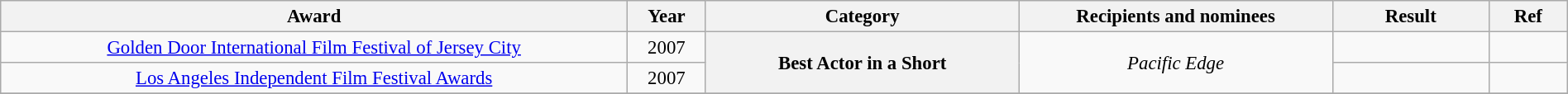<table class="wikitable plainrowheaders" style=" text-align:center; font-size:95%;" width="100%">
<tr>
<th scope="col" width=40%>Award</th>
<th scope="col" width=5%>Year</th>
<th scope="col" width=20%>Category</th>
<th scope="col" width=20%>Recipients and nominees</th>
<th scope="col" width=10%>Result</th>
<th scope="col" width=5%>Ref</th>
</tr>
<tr>
<td><a href='#'>Golden Door International Film Festival of Jersey City</a></td>
<td>2007</td>
<th scope="row" style="text-align:center" rowspan="2">Best Actor in a Short</th>
<td rowspan="2"><em>Pacific Edge</em></td>
<td></td>
<td></td>
</tr>
<tr>
<td><a href='#'>Los Angeles Independent Film Festival Awards</a></td>
<td>2007</td>
<td></td>
<td></td>
</tr>
<tr>
</tr>
</table>
